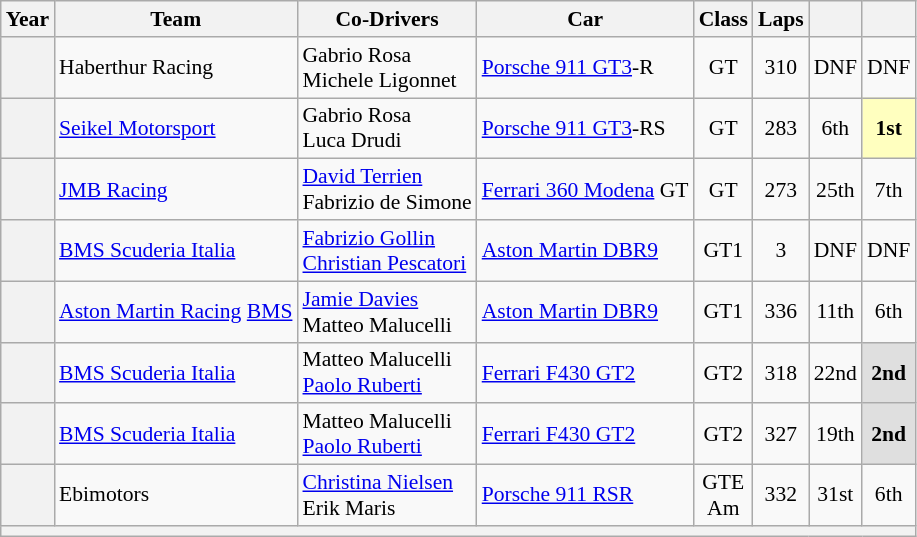<table class="wikitable" style="text-align:center; font-size:90%">
<tr>
<th>Year</th>
<th>Team</th>
<th>Co-Drivers</th>
<th>Car</th>
<th>Class</th>
<th>Laps</th>
<th></th>
<th></th>
</tr>
<tr>
<th></th>
<td align="left"> Haberthur Racing</td>
<td align="left"> Gabrio Rosa<br> Michele Ligonnet</td>
<td align="left"><a href='#'>Porsche 911 GT3</a>-R</td>
<td>GT</td>
<td>310</td>
<td>DNF</td>
<td>DNF</td>
</tr>
<tr>
<th></th>
<td align="left"> <a href='#'>Seikel Motorsport</a></td>
<td align="left"> Gabrio Rosa<br> Luca Drudi</td>
<td align="left"><a href='#'>Porsche 911 GT3</a>-RS</td>
<td>GT</td>
<td>283</td>
<td>6th</td>
<td style="background:#FFFFBF;"><strong>1st</strong></td>
</tr>
<tr>
<th></th>
<td align="left"> <a href='#'>JMB Racing</a></td>
<td align="left"> <a href='#'>David Terrien</a><br> Fabrizio de Simone</td>
<td align="left"><a href='#'>Ferrari 360 Modena</a> GT</td>
<td>GT</td>
<td>273</td>
<td>25th</td>
<td>7th</td>
</tr>
<tr>
<th></th>
<td align="left"> <a href='#'>BMS Scuderia Italia</a></td>
<td align="left"> <a href='#'>Fabrizio Gollin</a><br> <a href='#'>Christian Pescatori</a></td>
<td align="left"><a href='#'>Aston Martin DBR9</a></td>
<td>GT1</td>
<td>3</td>
<td>DNF</td>
<td>DNF</td>
</tr>
<tr>
<th></th>
<td align="left"> <a href='#'>Aston Martin Racing</a> <a href='#'>BMS</a></td>
<td align="left"> <a href='#'>Jamie Davies</a><br> Matteo Malucelli</td>
<td align="left"><a href='#'>Aston Martin DBR9</a></td>
<td>GT1</td>
<td>336</td>
<td>11th</td>
<td>6th</td>
</tr>
<tr>
<th></th>
<td align="left"> <a href='#'>BMS Scuderia Italia</a></td>
<td align="left"> Matteo Malucelli<br> <a href='#'>Paolo Ruberti</a></td>
<td align="left"><a href='#'>Ferrari F430 GT2</a></td>
<td>GT2</td>
<td>318</td>
<td>22nd</td>
<td style="background:#DFDFDF;"><strong>2nd</strong></td>
</tr>
<tr>
<th></th>
<td align="left"> <a href='#'>BMS Scuderia Italia</a></td>
<td align="left"> Matteo Malucelli<br> <a href='#'>Paolo Ruberti</a></td>
<td align="left"><a href='#'>Ferrari F430 GT2</a></td>
<td>GT2</td>
<td>327</td>
<td>19th</td>
<td style="background:#DFDFDF;"><strong>2nd</strong></td>
</tr>
<tr>
<th></th>
<td align="left"> Ebimotors</td>
<td align="left"> <a href='#'>Christina Nielsen</a><br> Erik Maris</td>
<td align="left"><a href='#'>Porsche 911 RSR</a></td>
<td>GTE<br>Am</td>
<td>332</td>
<td>31st</td>
<td>6th</td>
</tr>
<tr>
<th colspan="8"></th>
</tr>
</table>
